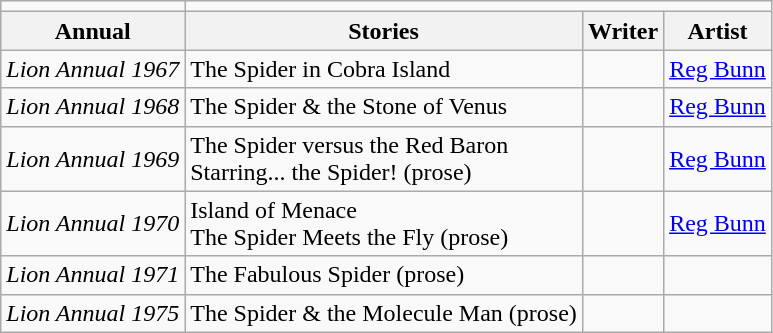<table class="wikitable mw-collapsible mw-collapsed">
<tr>
<td></td>
</tr>
<tr>
<th>Annual</th>
<th>Stories</th>
<th>Writer</th>
<th>Artist</th>
</tr>
<tr>
<td><em>Lion Annual 1967</em></td>
<td>The Spider in Cobra Island</td>
<td></td>
<td><a href='#'>Reg Bunn</a></td>
</tr>
<tr>
<td><em>Lion Annual 1968</em></td>
<td>The Spider & the Stone of Venus</td>
<td></td>
<td><a href='#'>Reg Bunn</a></td>
</tr>
<tr>
<td><em>Lion Annual 1969</em></td>
<td>The Spider versus the Red Baron<br>Starring... the Spider! (prose)</td>
<td></td>
<td><a href='#'>Reg Bunn</a></td>
</tr>
<tr>
<td><em>Lion Annual 1970</em></td>
<td>Island of Menace<br>The Spider Meets the Fly (prose)</td>
<td></td>
<td><a href='#'>Reg Bunn</a></td>
</tr>
<tr>
<td><em>Lion Annual 1971</em></td>
<td>The Fabulous Spider (prose)</td>
<td></td>
<td></td>
</tr>
<tr>
<td><em>Lion Annual 1975</em></td>
<td>The Spider & the Molecule Man (prose)</td>
<td></td>
<td></td>
</tr>
</table>
